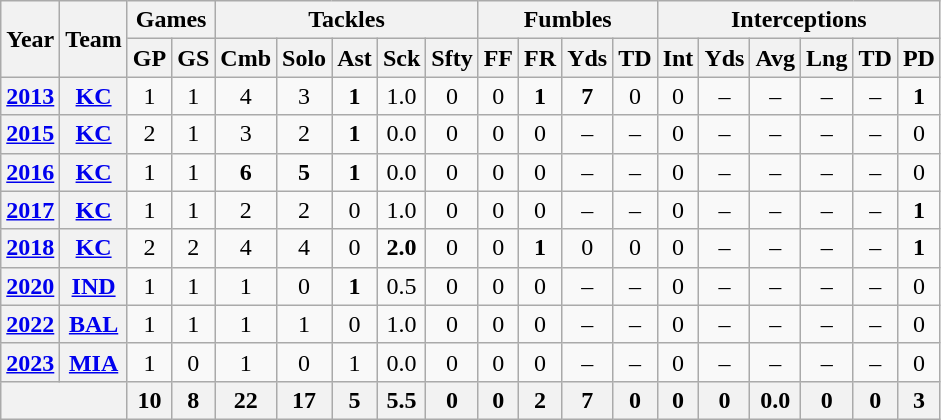<table class="wikitable" style="text-align:center;">
<tr>
<th rowspan="2">Year</th>
<th rowspan="2">Team</th>
<th colspan="2">Games</th>
<th colspan="5">Tackles</th>
<th colspan="4">Fumbles</th>
<th colspan="6">Interceptions</th>
</tr>
<tr>
<th>GP</th>
<th>GS</th>
<th>Cmb</th>
<th>Solo</th>
<th>Ast</th>
<th>Sck</th>
<th>Sfty</th>
<th>FF</th>
<th>FR</th>
<th>Yds</th>
<th>TD</th>
<th>Int</th>
<th>Yds</th>
<th>Avg</th>
<th>Lng</th>
<th>TD</th>
<th>PD</th>
</tr>
<tr>
<th><a href='#'>2013</a></th>
<th><a href='#'>KC</a></th>
<td>1</td>
<td>1</td>
<td>4</td>
<td>3</td>
<td><strong>1</strong></td>
<td>1.0</td>
<td>0</td>
<td>0</td>
<td><strong>1</strong></td>
<td><strong>7</strong></td>
<td>0</td>
<td>0</td>
<td>–</td>
<td>–</td>
<td>–</td>
<td>–</td>
<td><strong>1</strong></td>
</tr>
<tr>
<th><a href='#'>2015</a></th>
<th><a href='#'>KC</a></th>
<td>2</td>
<td>1</td>
<td>3</td>
<td>2</td>
<td><strong>1</strong></td>
<td>0.0</td>
<td>0</td>
<td>0</td>
<td>0</td>
<td>–</td>
<td>–</td>
<td>0</td>
<td>–</td>
<td>–</td>
<td>–</td>
<td>–</td>
<td>0</td>
</tr>
<tr>
<th><a href='#'>2016</a></th>
<th><a href='#'>KC</a></th>
<td>1</td>
<td>1</td>
<td><strong>6</strong></td>
<td><strong>5</strong></td>
<td><strong>1</strong></td>
<td>0.0</td>
<td>0</td>
<td>0</td>
<td>0</td>
<td>–</td>
<td>–</td>
<td>0</td>
<td>–</td>
<td>–</td>
<td>–</td>
<td>–</td>
<td>0</td>
</tr>
<tr>
<th><a href='#'>2017</a></th>
<th><a href='#'>KC</a></th>
<td>1</td>
<td>1</td>
<td>2</td>
<td>2</td>
<td>0</td>
<td>1.0</td>
<td>0</td>
<td>0</td>
<td>0</td>
<td>–</td>
<td>–</td>
<td>0</td>
<td>–</td>
<td>–</td>
<td>–</td>
<td>–</td>
<td><strong>1</strong></td>
</tr>
<tr>
<th><a href='#'>2018</a></th>
<th><a href='#'>KC</a></th>
<td>2</td>
<td>2</td>
<td>4</td>
<td>4</td>
<td>0</td>
<td><strong>2.0</strong></td>
<td>0</td>
<td>0</td>
<td><strong>1</strong></td>
<td>0</td>
<td>0</td>
<td>0</td>
<td>–</td>
<td>–</td>
<td>–</td>
<td>–</td>
<td><strong>1</strong></td>
</tr>
<tr>
<th><a href='#'>2020</a></th>
<th><a href='#'>IND</a></th>
<td>1</td>
<td>1</td>
<td>1</td>
<td>0</td>
<td><strong>1</strong></td>
<td>0.5</td>
<td>0</td>
<td>0</td>
<td>0</td>
<td>–</td>
<td>–</td>
<td>0</td>
<td>–</td>
<td>–</td>
<td>–</td>
<td>–</td>
<td>0</td>
</tr>
<tr>
<th><a href='#'>2022</a></th>
<th><a href='#'>BAL</a></th>
<td>1</td>
<td>1</td>
<td>1</td>
<td>1</td>
<td>0</td>
<td>1.0</td>
<td>0</td>
<td>0</td>
<td>0</td>
<td>–</td>
<td>–</td>
<td>0</td>
<td>–</td>
<td>–</td>
<td>–</td>
<td>–</td>
<td>0</td>
</tr>
<tr>
<th><a href='#'>2023</a></th>
<th><a href='#'>MIA</a></th>
<td>1</td>
<td>0</td>
<td>1</td>
<td>0</td>
<td>1</td>
<td>0.0</td>
<td>0</td>
<td>0</td>
<td>0</td>
<td>–</td>
<td>–</td>
<td>0</td>
<td>–</td>
<td>–</td>
<td>–</td>
<td>–</td>
<td>0</td>
</tr>
<tr>
<th colspan="2"></th>
<th>10</th>
<th>8</th>
<th>22</th>
<th>17</th>
<th>5</th>
<th>5.5</th>
<th>0</th>
<th>0</th>
<th>2</th>
<th>7</th>
<th>0</th>
<th>0</th>
<th>0</th>
<th>0.0</th>
<th>0</th>
<th>0</th>
<th>3</th>
</tr>
</table>
